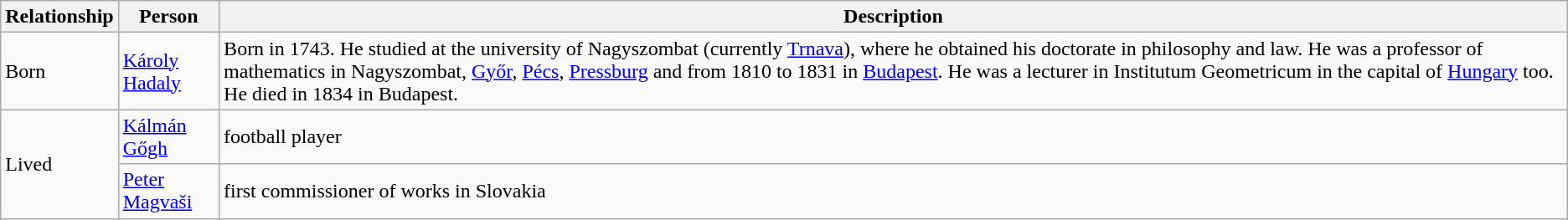<table class="wikitable">
<tr>
<th>Relationship</th>
<th>Person</th>
<th>Description</th>
</tr>
<tr>
<td>Born</td>
<td><a href='#'>Károly Hadaly</a></td>
<td>Born in 1743. He studied at the university of Nagyszombat (currently <a href='#'>Trnava</a>), where he obtained his doctorate in philosophy and law. He was a professor of mathematics in Nagyszombat, <a href='#'>Győr</a>, <a href='#'>Pécs</a>, <a href='#'>Pressburg</a> and from 1810 to 1831 in <a href='#'>Budapest</a>. He was a lecturer in Institutum Geometricum in the capital of <a href='#'>Hungary</a> too. He died in 1834 in Budapest.</td>
</tr>
<tr>
<td rowspan=2>Lived</td>
<td><a href='#'>Kálmán Gőgh</a></td>
<td>football player</td>
</tr>
<tr>
<td><a href='#'>Peter Magvaši</a></td>
<td>first commissioner of works in Slovakia</td>
</tr>
</table>
